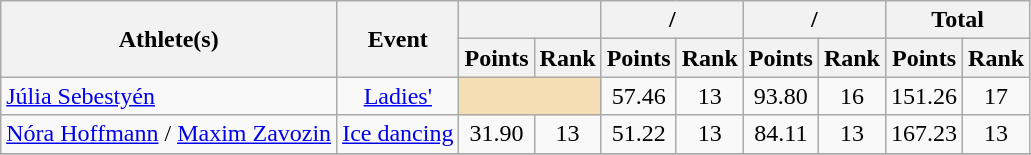<table class="wikitable">
<tr>
<th rowspan="2">Athlete(s)</th>
<th rowspan="2">Event</th>
<th colspan="2"></th>
<th colspan="2">/</th>
<th colspan="2">/</th>
<th colspan="2">Total</th>
</tr>
<tr>
<th>Points</th>
<th>Rank</th>
<th>Points</th>
<th>Rank</th>
<th>Points</th>
<th>Rank</th>
<th>Points</th>
<th>Rank</th>
</tr>
<tr align=center>
<td align=left><a href='#'>Júlia Sebestyén</a></td>
<td><a href='#'>Ladies'</a></td>
<td colspan="2" bgcolor="wheat"></td>
<td>57.46</td>
<td>13</td>
<td>93.80</td>
<td>16</td>
<td>151.26</td>
<td>17</td>
</tr>
<tr align=center>
<td align=left><a href='#'>Nóra Hoffmann</a> / <a href='#'>Maxim Zavozin</a></td>
<td><a href='#'>Ice dancing</a></td>
<td>31.90</td>
<td>13</td>
<td>51.22</td>
<td>13</td>
<td>84.11</td>
<td>13</td>
<td>167.23</td>
<td>13</td>
</tr>
<tr>
</tr>
</table>
